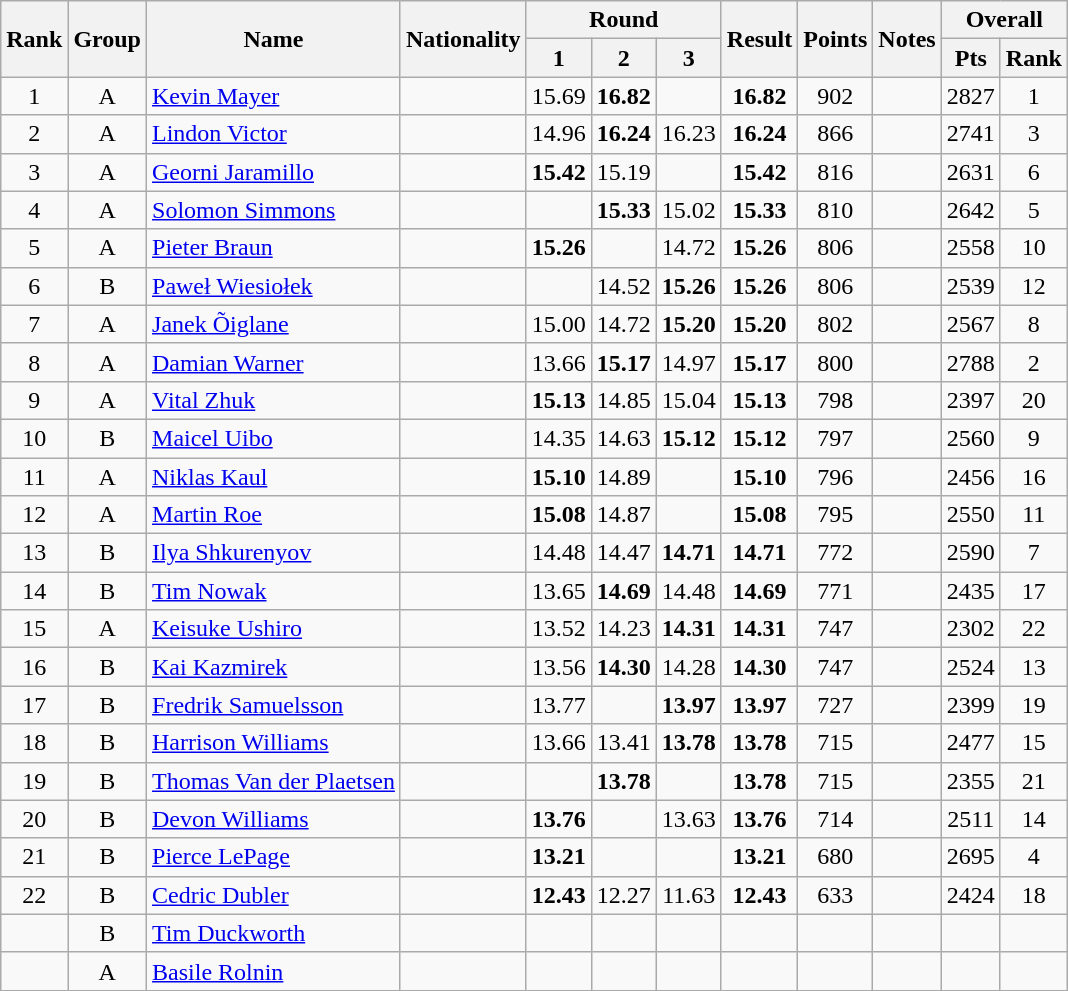<table class="wikitable sortable" style="text-align:center">
<tr>
<th rowspan=2>Rank</th>
<th rowspan=2>Group</th>
<th rowspan=2>Name</th>
<th rowspan=2>Nationality</th>
<th colspan=3>Round</th>
<th rowspan=2 data-sort-type="number">Result</th>
<th rowspan=2>Points</th>
<th rowspan=2>Notes</th>
<th colspan=2>Overall</th>
</tr>
<tr>
<th data-sort-type="number">1</th>
<th data-sort-type="number">2</th>
<th data-sort-type="number">3</th>
<th>Pts</th>
<th>Rank</th>
</tr>
<tr>
<td>1</td>
<td>A</td>
<td align=left><a href='#'>Kevin Mayer</a></td>
<td align=left></td>
<td>15.69</td>
<td><strong>16.82</strong></td>
<td></td>
<td><strong>16.82</strong></td>
<td>902</td>
<td></td>
<td>2827</td>
<td>1</td>
</tr>
<tr>
<td>2</td>
<td>A</td>
<td align=left><a href='#'>Lindon Victor</a></td>
<td align=left></td>
<td>14.96</td>
<td><strong>16.24</strong></td>
<td>16.23</td>
<td><strong>16.24</strong></td>
<td>866</td>
<td></td>
<td>2741</td>
<td>3</td>
</tr>
<tr>
<td>3</td>
<td>A</td>
<td align=left><a href='#'>Georni Jaramillo</a></td>
<td align=left></td>
<td><strong>15.42</strong></td>
<td>15.19</td>
<td></td>
<td><strong>15.42</strong></td>
<td>816</td>
<td></td>
<td>2631</td>
<td>6</td>
</tr>
<tr>
<td>4</td>
<td>A</td>
<td align=left><a href='#'>Solomon Simmons</a></td>
<td align=left></td>
<td></td>
<td><strong>15.33</strong></td>
<td>15.02</td>
<td><strong>15.33</strong></td>
<td>810</td>
<td></td>
<td>2642</td>
<td>5</td>
</tr>
<tr>
<td>5</td>
<td>A</td>
<td align=left><a href='#'>Pieter Braun</a></td>
<td align=left></td>
<td><strong>15.26</strong></td>
<td></td>
<td>14.72</td>
<td><strong>15.26</strong></td>
<td>806</td>
<td></td>
<td>2558</td>
<td>10</td>
</tr>
<tr>
<td>6</td>
<td>B</td>
<td align=left><a href='#'>Paweł Wiesiołek</a></td>
<td align=left></td>
<td></td>
<td>14.52</td>
<td><strong>15.26</strong></td>
<td><strong>15.26</strong></td>
<td>806</td>
<td></td>
<td>2539</td>
<td>12</td>
</tr>
<tr>
<td>7</td>
<td>A</td>
<td align=left><a href='#'>Janek Õiglane</a></td>
<td align=left></td>
<td>15.00</td>
<td>14.72</td>
<td><strong>15.20</strong></td>
<td><strong>15.20</strong></td>
<td>802</td>
<td></td>
<td>2567</td>
<td>8</td>
</tr>
<tr>
<td>8</td>
<td>A</td>
<td align=left><a href='#'>Damian Warner</a></td>
<td align=left></td>
<td>13.66</td>
<td><strong>15.17</strong></td>
<td>14.97</td>
<td><strong>15.17</strong></td>
<td>800</td>
<td></td>
<td>2788</td>
<td>2</td>
</tr>
<tr>
<td>9</td>
<td>A</td>
<td align=left><a href='#'>Vital Zhuk</a></td>
<td align=left></td>
<td><strong>15.13</strong></td>
<td>14.85</td>
<td>15.04</td>
<td><strong>15.13</strong></td>
<td>798</td>
<td></td>
<td>2397</td>
<td>20</td>
</tr>
<tr>
<td>10</td>
<td>B</td>
<td align=left><a href='#'>Maicel Uibo</a></td>
<td align=left></td>
<td>14.35</td>
<td>14.63</td>
<td><strong>15.12</strong></td>
<td><strong>15.12</strong></td>
<td>797</td>
<td></td>
<td>2560</td>
<td>9</td>
</tr>
<tr>
<td>11</td>
<td>A</td>
<td align=left><a href='#'>Niklas Kaul</a></td>
<td align=left></td>
<td><strong>15.10</strong></td>
<td>14.89</td>
<td></td>
<td><strong>15.10</strong></td>
<td>796</td>
<td></td>
<td>2456</td>
<td>16</td>
</tr>
<tr>
<td>12</td>
<td>A</td>
<td align=left><a href='#'>Martin Roe</a></td>
<td align=left></td>
<td><strong>15.08</strong></td>
<td>14.87</td>
<td></td>
<td><strong>15.08</strong></td>
<td>795</td>
<td></td>
<td>2550</td>
<td>11</td>
</tr>
<tr>
<td>13</td>
<td>B</td>
<td align=left><a href='#'>Ilya Shkurenyov</a></td>
<td align=left></td>
<td>14.48</td>
<td>14.47</td>
<td><strong>14.71</strong></td>
<td><strong>14.71</strong></td>
<td>772</td>
<td></td>
<td>2590</td>
<td>7</td>
</tr>
<tr>
<td>14</td>
<td>B</td>
<td align=left><a href='#'>Tim Nowak</a></td>
<td align=left></td>
<td>13.65</td>
<td><strong>14.69</strong></td>
<td>14.48</td>
<td><strong>14.69</strong></td>
<td>771</td>
<td></td>
<td>2435</td>
<td>17</td>
</tr>
<tr>
<td>15</td>
<td>A</td>
<td align=left><a href='#'>Keisuke Ushiro</a></td>
<td align=left></td>
<td>13.52</td>
<td>14.23</td>
<td><strong>14.31</strong></td>
<td><strong>14.31</strong></td>
<td>747</td>
<td></td>
<td>2302</td>
<td>22</td>
</tr>
<tr>
<td>16</td>
<td>B</td>
<td align=left><a href='#'>Kai Kazmirek</a></td>
<td align=left></td>
<td>13.56</td>
<td><strong>14.30</strong></td>
<td>14.28</td>
<td><strong>14.30</strong></td>
<td>747</td>
<td></td>
<td>2524</td>
<td>13</td>
</tr>
<tr>
<td>17</td>
<td>B</td>
<td align=left><a href='#'>Fredrik Samuelsson</a></td>
<td align=left></td>
<td>13.77</td>
<td></td>
<td><strong>13.97</strong></td>
<td><strong>13.97</strong></td>
<td>727</td>
<td></td>
<td>2399</td>
<td>19</td>
</tr>
<tr>
<td>18</td>
<td>B</td>
<td align=left><a href='#'>Harrison Williams</a></td>
<td align=left></td>
<td>13.66</td>
<td>13.41</td>
<td><strong>13.78</strong></td>
<td><strong>13.78</strong></td>
<td>715</td>
<td></td>
<td>2477</td>
<td>15</td>
</tr>
<tr>
<td>19</td>
<td>B</td>
<td align=left><a href='#'>Thomas Van der Plaetsen</a></td>
<td align=left></td>
<td></td>
<td><strong>13.78</strong></td>
<td></td>
<td><strong>13.78</strong></td>
<td>715</td>
<td></td>
<td>2355</td>
<td>21</td>
</tr>
<tr>
<td>20</td>
<td>B</td>
<td align=left><a href='#'>Devon Williams</a></td>
<td align=left></td>
<td><strong>13.76</strong></td>
<td></td>
<td>13.63</td>
<td><strong>13.76</strong></td>
<td>714</td>
<td></td>
<td>2511</td>
<td>14</td>
</tr>
<tr>
<td>21</td>
<td>B</td>
<td align=left><a href='#'>Pierce LePage</a></td>
<td align=left></td>
<td><strong>13.21</strong></td>
<td></td>
<td></td>
<td><strong>13.21</strong></td>
<td>680</td>
<td></td>
<td>2695</td>
<td>4</td>
</tr>
<tr>
<td>22</td>
<td>B</td>
<td align=left><a href='#'>Cedric Dubler</a></td>
<td align=left></td>
<td><strong>12.43</strong></td>
<td>12.27</td>
<td>11.63</td>
<td><strong>12.43</strong></td>
<td>633</td>
<td></td>
<td>2424</td>
<td>18</td>
</tr>
<tr>
<td></td>
<td>B</td>
<td align=left><a href='#'>Tim Duckworth</a></td>
<td align=left></td>
<td></td>
<td></td>
<td></td>
<td></td>
<td></td>
<td></td>
<td></td>
<td></td>
</tr>
<tr>
<td></td>
<td>A</td>
<td align=left><a href='#'>Basile Rolnin</a></td>
<td align=left></td>
<td></td>
<td></td>
<td></td>
<td></td>
<td></td>
<td></td>
<td></td>
<td></td>
</tr>
</table>
